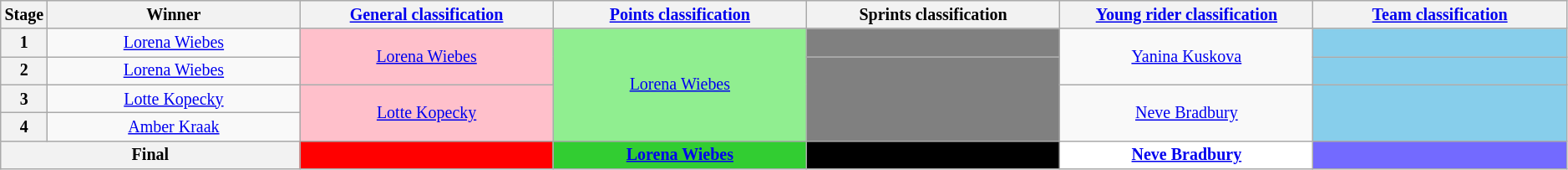<table class="wikitable" style="text-align: center; font-size:smaller;">
<tr style="background:#efefef;">
<th style="width:1%;">Stage</th>
<th style="width:16.5%;">Winner</th>
<th style="width:16.5%;"><a href='#'>General classification</a><br></th>
<th style="width:16.5%;"><a href='#'>Points classification</a><br></th>
<th style="width:16.5%;">Sprints classification<br></th>
<th style="width:16.5%;"><a href='#'>Young rider classification</a><br></th>
<th style="width:16.5%;"><a href='#'>Team classification</a></th>
</tr>
<tr>
<th>1</th>
<td><a href='#'>Lorena Wiebes</a></td>
<td style="background:pink;" rowspan="2"><a href='#'>Lorena Wiebes</a></td>
<td style="background:lightgreen;" rowspan="4"><a href='#'>Lorena Wiebes</a></td>
<td style="background:grey;"></td>
<td style="background:offwhite;" rowspan="2"><a href='#'>Yanina Kuskova</a></td>
<td style="background:skyblue;"></td>
</tr>
<tr>
<th>2</th>
<td><a href='#'>Lorena Wiebes</a></td>
<td style="background:grey;" rowspan="3"></td>
<td style="background:skyblue;"></td>
</tr>
<tr>
<th>3</th>
<td><a href='#'>Lotte Kopecky</a></td>
<td style="background:pink;" rowspan="2"><a href='#'>Lotte Kopecky</a></td>
<td style="background:offwhite;" rowspan="2"><a href='#'>Neve Bradbury</a></td>
<td style="background:skyblue;" rowspan="2"></td>
</tr>
<tr>
<th>4</th>
<td><a href='#'>Amber Kraak</a></td>
</tr>
<tr>
<th colspan="2">Final</th>
<th style="background:red;"></th>
<th style="background:limegreen;"><a href='#'>Lorena Wiebes</a></th>
<th style="background:black;"></th>
<th style="background:white;"><a href='#'>Neve Bradbury</a></th>
<th style="background:#736aff;"></th>
</tr>
</table>
